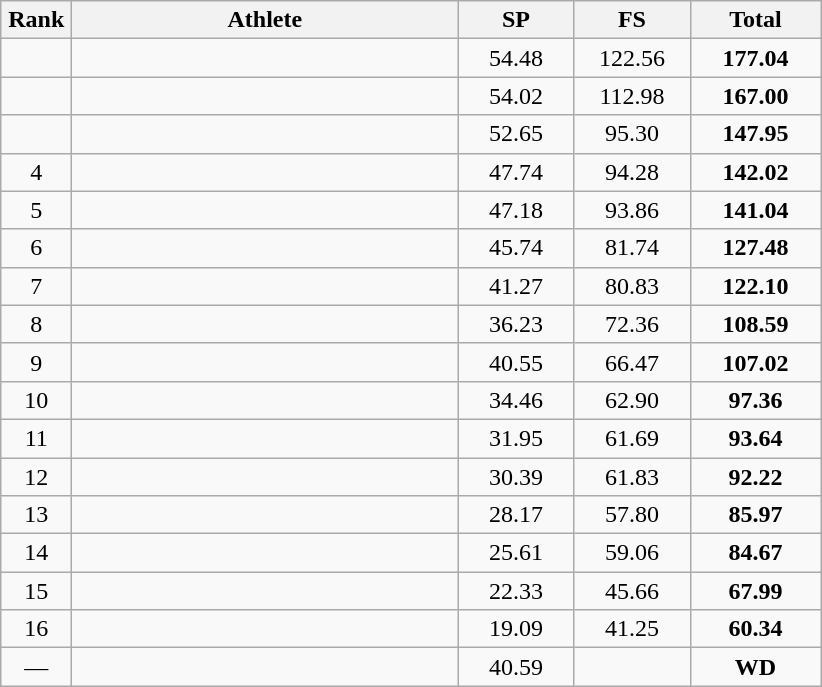<table class=wikitable style="text-align:center">
<tr>
<th width=40>Rank</th>
<th width=250>Athlete</th>
<th width=70>SP</th>
<th width=70>FS</th>
<th width=80>Total</th>
</tr>
<tr>
<td></td>
<td align=left></td>
<td>54.48</td>
<td>122.56</td>
<td><strong>177.04</strong></td>
</tr>
<tr>
<td></td>
<td align=left></td>
<td>54.02</td>
<td>112.98</td>
<td><strong>167.00</strong></td>
</tr>
<tr>
<td></td>
<td align=left></td>
<td>52.65</td>
<td>95.30</td>
<td><strong>147.95</strong></td>
</tr>
<tr>
<td>4</td>
<td align=left></td>
<td>47.74</td>
<td>94.28</td>
<td><strong>142.02</strong></td>
</tr>
<tr>
<td>5</td>
<td align=left></td>
<td>47.18</td>
<td>93.86</td>
<td><strong>141.04</strong></td>
</tr>
<tr>
<td>6</td>
<td align=left></td>
<td>45.74</td>
<td>81.74</td>
<td><strong>127.48</strong></td>
</tr>
<tr>
<td>7</td>
<td align=left></td>
<td>41.27</td>
<td>80.83</td>
<td><strong>122.10</strong></td>
</tr>
<tr>
<td>8</td>
<td align=left></td>
<td>36.23</td>
<td>72.36</td>
<td><strong>108.59</strong></td>
</tr>
<tr>
<td>9</td>
<td align=left></td>
<td>40.55</td>
<td>66.47</td>
<td><strong>107.02</strong></td>
</tr>
<tr>
<td>10</td>
<td align=left></td>
<td>34.46</td>
<td>62.90</td>
<td><strong>97.36</strong></td>
</tr>
<tr>
<td>11</td>
<td align=left></td>
<td>31.95</td>
<td>61.69</td>
<td><strong>93.64</strong></td>
</tr>
<tr>
<td>12</td>
<td align=left></td>
<td>30.39</td>
<td>61.83</td>
<td><strong>92.22</strong></td>
</tr>
<tr>
<td>13</td>
<td align=left></td>
<td>28.17</td>
<td>57.80</td>
<td><strong>85.97</strong></td>
</tr>
<tr>
<td>14</td>
<td align=left></td>
<td>25.61</td>
<td>59.06</td>
<td><strong>84.67</strong></td>
</tr>
<tr>
<td>15</td>
<td align=left></td>
<td>22.33</td>
<td>45.66</td>
<td><strong>67.99</strong></td>
</tr>
<tr>
<td>16</td>
<td align=left></td>
<td>19.09</td>
<td>41.25</td>
<td><strong>60.34</strong></td>
</tr>
<tr>
<td>—</td>
<td align=left></td>
<td>40.59</td>
<td></td>
<td><strong>WD</strong></td>
</tr>
</table>
